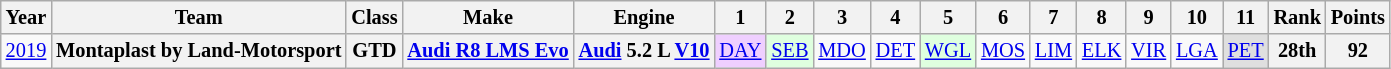<table class="wikitable" style="text-align:center; font-size:85%">
<tr>
<th>Year</th>
<th>Team</th>
<th>Class</th>
<th>Make</th>
<th>Engine</th>
<th>1</th>
<th>2</th>
<th>3</th>
<th>4</th>
<th>5</th>
<th>6</th>
<th>7</th>
<th>8</th>
<th>9</th>
<th>10</th>
<th>11</th>
<th>Rank</th>
<th>Points</th>
</tr>
<tr>
<td><a href='#'>2019</a></td>
<th nowrap>Montaplast by Land-Motorsport</th>
<th>GTD</th>
<th nowrap><a href='#'>Audi R8 LMS Evo</a></th>
<th nowrap><a href='#'>Audi</a> 5.2 L <a href='#'>V10</a></th>
<td style="background:#EFCFFF;"><a href='#'>DAY</a><br></td>
<td style="background:#DFFFDF;"><a href='#'>SEB</a><br></td>
<td><a href='#'>MDO</a></td>
<td><a href='#'>DET</a></td>
<td style="background:#DFFFDF;"><a href='#'>WGL</a><br></td>
<td><a href='#'>MOS</a></td>
<td><a href='#'>LIM</a></td>
<td><a href='#'>ELK</a></td>
<td><a href='#'>VIR</a></td>
<td><a href='#'>LGA</a></td>
<td style="background:#DFDFDF;"><a href='#'>PET</a><br></td>
<th>28th</th>
<th>92</th>
</tr>
</table>
